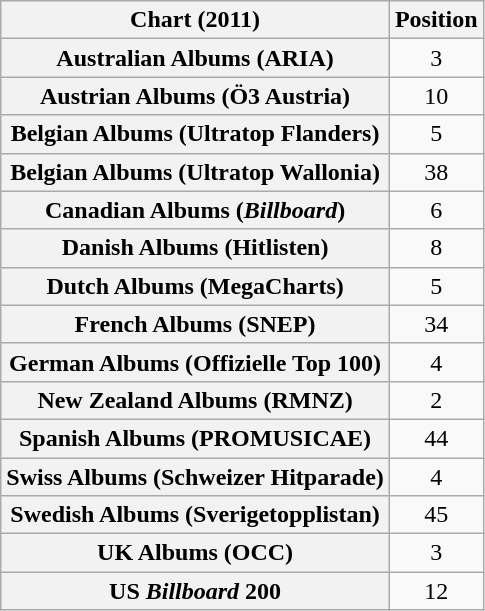<table class="wikitable sortable plainrowheaders" style="text-align:center">
<tr>
<th scope="col">Chart (2011)</th>
<th scope="col">Position</th>
</tr>
<tr>
<th scope="row">Australian Albums (ARIA)</th>
<td>3</td>
</tr>
<tr>
<th scope="row">Austrian Albums (Ö3 Austria)</th>
<td>10</td>
</tr>
<tr>
<th scope="row">Belgian Albums (Ultratop Flanders)</th>
<td>5</td>
</tr>
<tr>
<th scope="row">Belgian Albums (Ultratop Wallonia)</th>
<td>38</td>
</tr>
<tr>
<th scope="row">Canadian Albums (<em>Billboard</em>)</th>
<td>6</td>
</tr>
<tr>
<th scope="row">Danish Albums (Hitlisten)</th>
<td>8</td>
</tr>
<tr>
<th scope="row">Dutch Albums (MegaCharts)</th>
<td>5</td>
</tr>
<tr>
<th scope="row">French Albums (SNEP)</th>
<td>34</td>
</tr>
<tr>
<th scope="row">German Albums (Offizielle Top 100)</th>
<td>4</td>
</tr>
<tr>
<th scope="row">New Zealand Albums (RMNZ)</th>
<td>2</td>
</tr>
<tr>
<th scope="row">Spanish Albums (PROMUSICAE)</th>
<td>44</td>
</tr>
<tr>
<th scope="row">Swiss Albums (Schweizer Hitparade)</th>
<td>4</td>
</tr>
<tr>
<th scope="row">Swedish Albums (Sverigetopplistan)</th>
<td>45</td>
</tr>
<tr>
<th scope="row">UK Albums (OCC)</th>
<td>3</td>
</tr>
<tr>
<th scope="row">US <em>Billboard</em> 200</th>
<td>12</td>
</tr>
</table>
